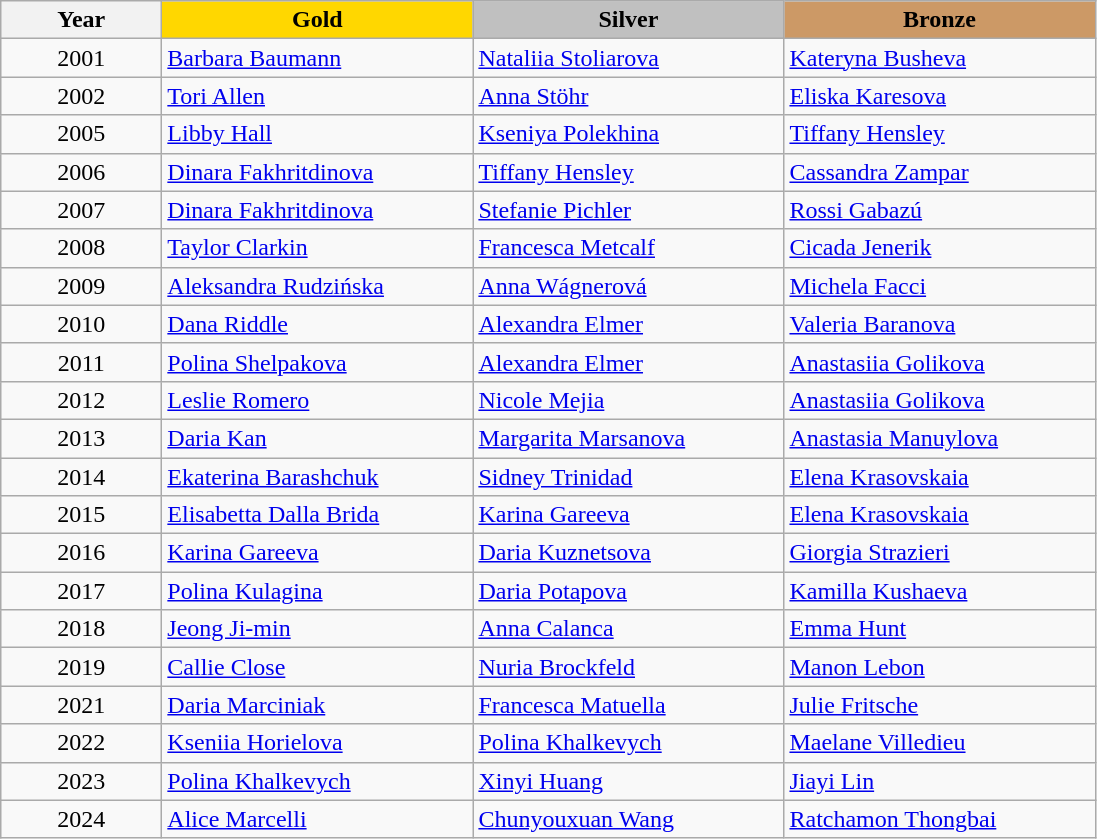<table class="wikitable">
<tr>
<th width="100">Year</th>
<th width="200" style="background:gold;">Gold</th>
<th width="200" style="background:silver;">Silver</th>
<th width="200" style="background:#CC9966;">Bronze</th>
</tr>
<tr>
<td align="center">2001</td>
<td> <a href='#'>Barbara Baumann</a></td>
<td> <a href='#'>Nataliia Stoliarova</a></td>
<td> <a href='#'>Kateryna Busheva</a></td>
</tr>
<tr>
<td align="center">2002</td>
<td> <a href='#'>Tori Allen</a></td>
<td> <a href='#'>Anna Stöhr</a></td>
<td> <a href='#'>Eliska Karesova</a></td>
</tr>
<tr>
<td align="center">2005</td>
<td> <a href='#'>Libby Hall</a></td>
<td> <a href='#'>Kseniya Polekhina</a></td>
<td> <a href='#'>Tiffany Hensley</a></td>
</tr>
<tr>
<td align="center">2006</td>
<td> <a href='#'>Dinara Fakhritdinova</a></td>
<td> <a href='#'>Tiffany Hensley</a></td>
<td> <a href='#'>Cassandra Zampar</a></td>
</tr>
<tr>
<td align="center">2007</td>
<td> <a href='#'>Dinara Fakhritdinova</a></td>
<td> <a href='#'>Stefanie Pichler</a></td>
<td> <a href='#'>Rossi Gabazú</a></td>
</tr>
<tr>
<td align="center">2008</td>
<td> <a href='#'>Taylor Clarkin</a></td>
<td> <a href='#'>Francesca Metcalf</a></td>
<td> <a href='#'>Cicada Jenerik</a></td>
</tr>
<tr>
<td align="center">2009</td>
<td> <a href='#'>Aleksandra Rudzińska</a></td>
<td> <a href='#'>Anna Wágnerová</a></td>
<td> <a href='#'>Michela Facci</a></td>
</tr>
<tr>
<td align="center">2010</td>
<td> <a href='#'>Dana Riddle</a></td>
<td> <a href='#'>Alexandra Elmer</a></td>
<td> <a href='#'>Valeria Baranova</a></td>
</tr>
<tr>
<td align="center">2011</td>
<td> <a href='#'>Polina Shelpakova</a></td>
<td> <a href='#'>Alexandra Elmer</a></td>
<td> <a href='#'>Anastasiia Golikova</a></td>
</tr>
<tr>
<td align="center">2012</td>
<td> <a href='#'>Leslie Romero</a></td>
<td> <a href='#'>Nicole Mejia</a></td>
<td> <a href='#'>Anastasiia Golikova</a></td>
</tr>
<tr>
<td align="center">2013</td>
<td> <a href='#'>Daria Kan</a></td>
<td> <a href='#'>Margarita Marsanova</a></td>
<td> <a href='#'>Anastasia Manuylova</a></td>
</tr>
<tr>
<td align="center">2014</td>
<td> <a href='#'>Ekaterina Barashchuk</a></td>
<td> <a href='#'>Sidney Trinidad</a></td>
<td> <a href='#'>Elena Krasovskaia</a></td>
</tr>
<tr>
<td align="center">2015</td>
<td> <a href='#'>Elisabetta Dalla Brida</a></td>
<td> <a href='#'>Karina Gareeva</a></td>
<td> <a href='#'>Elena Krasovskaia</a></td>
</tr>
<tr>
<td align="center">2016</td>
<td> <a href='#'>Karina Gareeva</a></td>
<td> <a href='#'>Daria Kuznetsova</a></td>
<td> <a href='#'>Giorgia Strazieri</a></td>
</tr>
<tr>
<td align="center">2017</td>
<td> <a href='#'>Polina Kulagina</a></td>
<td> <a href='#'>Daria Potapova</a></td>
<td> <a href='#'>Kamilla Kushaeva</a></td>
</tr>
<tr>
<td align="center">2018</td>
<td> <a href='#'>Jeong Ji-min</a></td>
<td> <a href='#'>Anna Calanca</a></td>
<td> <a href='#'>Emma Hunt</a></td>
</tr>
<tr>
<td align="center">2019</td>
<td> <a href='#'>Callie Close</a></td>
<td> <a href='#'>Nuria Brockfeld</a></td>
<td> <a href='#'>Manon Lebon</a></td>
</tr>
<tr>
<td align="center">2021</td>
<td> <a href='#'>Daria Marciniak</a></td>
<td> <a href='#'>Francesca Matuella</a></td>
<td> <a href='#'>Julie Fritsche</a></td>
</tr>
<tr>
<td align="center">2022</td>
<td> <a href='#'>Kseniia Horielova</a></td>
<td> <a href='#'>Polina Khalkevych</a></td>
<td> <a href='#'>Maelane Villedieu</a></td>
</tr>
<tr>
<td align="center">2023</td>
<td> <a href='#'>Polina Khalkevych</a></td>
<td> <a href='#'>Xinyi Huang</a></td>
<td> <a href='#'>Jiayi Lin</a></td>
</tr>
<tr>
<td align="center">2024</td>
<td> <a href='#'>Alice Marcelli</a></td>
<td> <a href='#'>Chunyouxuan Wang</a></td>
<td> <a href='#'>Ratchamon Thongbai</a></td>
</tr>
</table>
